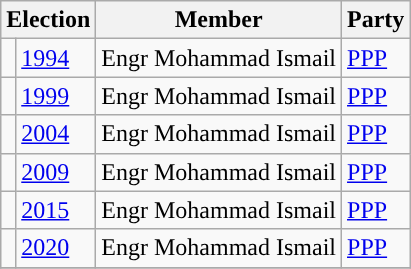<table class="wikitable">
<tr>
<th colspan="2">Election</th>
<th>Member</th>
<th>Party</th>
</tr>
<tr>
<td style="background-color: "></td>
<td><a href='#'>1994</a></td>
<td>Engr Mohammad Ismail</td>
<td><a href='#'>PPP</a></td>
</tr>
<tr>
<td style="background-color: "></td>
<td><a href='#'>1999</a></td>
<td>Engr Mohammad Ismail</td>
<td><a href='#'>PPP</a></td>
</tr>
<tr>
<td style="background-color: "></td>
<td><a href='#'>2004</a></td>
<td>Engr Mohammad Ismail</td>
<td><a href='#'>PPP</a></td>
</tr>
<tr>
<td style="background-color: "></td>
<td><a href='#'>2009</a></td>
<td>Engr Mohammad Ismail</td>
<td><a href='#'>PPP</a></td>
</tr>
<tr>
<td style="background-color: "></td>
<td><a href='#'>2015</a></td>
<td>Engr Mohammad Ismail</td>
<td><a href='#'>PPP</a></td>
</tr>
<tr>
<td style="background-color: "></td>
<td><a href='#'>2020</a></td>
<td>Engr Mohammad Ismail</td>
<td><a href='#'>PPP</a></td>
</tr>
<tr>
</tr>
</table>
